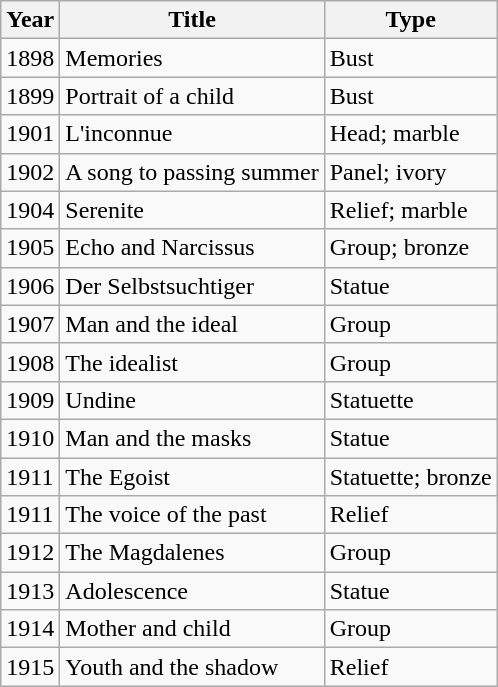<table class="wikitable">
<tr>
<th>Year</th>
<th>Title</th>
<th>Type</th>
</tr>
<tr>
<td>1898</td>
<td>Memories</td>
<td>Bust</td>
</tr>
<tr>
<td>1899</td>
<td>Portrait of a child</td>
<td>Bust</td>
</tr>
<tr>
<td>1901</td>
<td>L'inconnue</td>
<td>Head; marble</td>
</tr>
<tr>
<td>1902</td>
<td>A song to passing summer</td>
<td>Panel; ivory</td>
</tr>
<tr>
<td>1904</td>
<td>Serenite</td>
<td>Relief; marble</td>
</tr>
<tr>
<td>1905</td>
<td>Echo and Narcissus</td>
<td>Group; bronze</td>
</tr>
<tr>
<td>1906</td>
<td>Der Selbstsuchtiger</td>
<td>Statue</td>
</tr>
<tr>
<td>1907</td>
<td>Man and the ideal</td>
<td>Group</td>
</tr>
<tr>
<td>1908</td>
<td>The idealist</td>
<td>Group</td>
</tr>
<tr>
<td>1909</td>
<td>Undine</td>
<td>Statuette</td>
</tr>
<tr>
<td>1910</td>
<td>Man and the masks</td>
<td>Statue</td>
</tr>
<tr>
<td>1911</td>
<td>The Egoist</td>
<td>Statuette; bronze</td>
</tr>
<tr>
<td>1911</td>
<td>The voice of the past</td>
<td>Relief</td>
</tr>
<tr>
<td>1912</td>
<td>The Magdalenes</td>
<td>Group</td>
</tr>
<tr>
<td>1913</td>
<td>Adolescence</td>
<td>Statue</td>
</tr>
<tr>
<td>1914</td>
<td>Mother and child</td>
<td>Group</td>
</tr>
<tr>
<td>1915</td>
<td>Youth and the shadow</td>
<td>Relief</td>
</tr>
</table>
